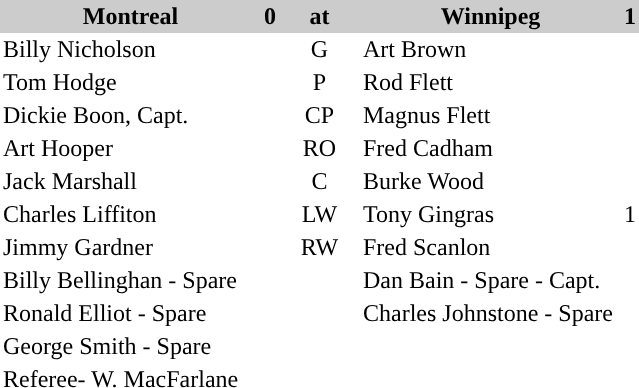<table cellpadding=2 cellspacing=0 border=0>
<tr bgcolor=#cccccc>
<th width=170>Montreal</th>
<th>0</th>
<th width=50>at</th>
<th width=170>Winnipeg</th>
<th>1</th>
</tr>
<tr>
<td>Billy Nicholson</td>
<td></td>
<td align=center>G</td>
<td>Art Brown</td>
<td></td>
<td></td>
</tr>
<tr>
<td>Tom Hodge</td>
<td></td>
<td align=center>P</td>
<td>Rod Flett</td>
<td></td>
<td></td>
</tr>
<tr>
<td>Dickie Boon, Capt.</td>
<td></td>
<td align=center>CP</td>
<td>Magnus Flett</td>
<td></td>
<td></td>
</tr>
<tr>
<td>Art Hooper</td>
<td></td>
<td align=center>RO</td>
<td>Fred Cadham</td>
<td></td>
<td></td>
</tr>
<tr>
<td>Jack Marshall</td>
<td></td>
<td align=center>C</td>
<td>Burke Wood</td>
<td></td>
<td></td>
</tr>
<tr>
<td>Charles Liffiton</td>
<td></td>
<td align=center>LW</td>
<td>Tony Gingras</td>
<td>1</td>
<td></td>
</tr>
<tr>
<td>Jimmy Gardner</td>
<td></td>
<td align=center>RW</td>
<td>Fred Scanlon</td>
<td></td>
<td></td>
</tr>
<tr>
<td>Billy Bellinghan - Spare</td>
<td></td>
<td align=center></td>
<td>Dan Bain - Spare - Capt.</td>
<td></td>
<td></td>
</tr>
<tr>
<td>Ronald Elliot - Spare</td>
<td></td>
<td align=center></td>
<td>Charles Johnstone - Spare</td>
<td></td>
<td></td>
</tr>
<tr>
<td>George Smith - Spare</td>
<td></td>
<td align=center></td>
<td></td>
<td></td>
<td></td>
</tr>
<tr>
<td colspan="5">Referee- W. MacFarlane</td>
</tr>
</table>
